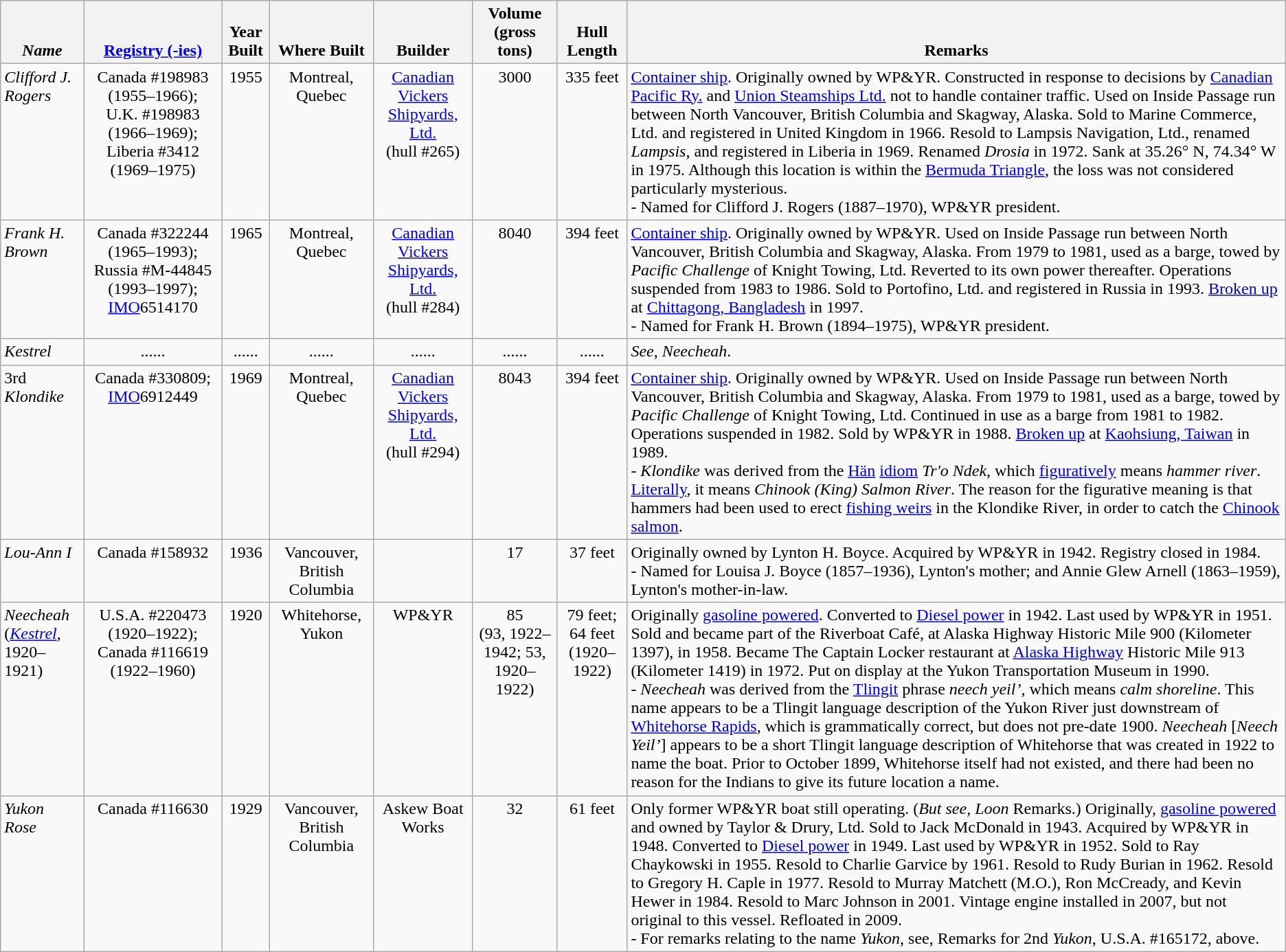<table class="wikitable">
<tr style="vertical-align:bottom">
<th><em>Name</em></th>
<th><a href='#'>Registry (-ies)</a></th>
<th>Year Built</th>
<th>Where Built</th>
<th>Builder</th>
<th>Volume (gross tons)</th>
<th>Hull Length</th>
<th>Remarks<br></th>
</tr>
<tr style="vertical-align:top; text-align:center">
<td style="text-align:left"><em>Clifford J. Rogers</em></td>
<td>Canada #198983 (1955–1966);<br>U.K. #198983 (1966–1969);
Liberia #3412 (1969–1975)</td>
<td>1955</td>
<td>Montreal, Quebec</td>
<td><a href='#'>Canadian Vickers Shipyards, Ltd.</a><br>(hull #265)</td>
<td>3000</td>
<td>335 feet</td>
<td style="text-align:left"><a href='#'>Container ship</a>.  Originally owned by WP&YR. Constructed in response to decisions by <a href='#'>Canadian Pacific Ry.</a> and <a href='#'>Union Steamships Ltd.</a> not to handle container traffic. Used on Inside Passage run between North Vancouver, British Columbia and Skagway, Alaska. Sold to Marine Commerce, Ltd. and registered in United Kingdom in 1966. Resold to Lampsis Navigation, Ltd., renamed <em>Lampsis</em>, and registered in Liberia in 1969. Renamed <em>Drosia</em> in 1972. Sank at 35.26° N, 74.34° W in 1975. Although this location is within the <a href='#'>Bermuda Triangle</a>, the loss was not considered particularly mysterious.<br>- Named for Clifford J. Rogers (1887–1970), WP&YR president.<br></td>
</tr>
<tr style="vertical-align:top; text-align:center">
<td style="text-align:left"><em>Frank H. Brown</em></td>
<td>Canada #322244 (1965–1993);<br>Russia #M-44845 (1993–1997);
<a href='#'>IMO</a>6514170</td>
<td>1965</td>
<td>Montreal, Quebec</td>
<td><a href='#'>Canadian Vickers Shipyards, Ltd.</a><br>(hull #284)</td>
<td>8040</td>
<td>394 feet</td>
<td style="text-align:left"><a href='#'>Container ship</a>.  Originally owned by WP&YR. Used on Inside Passage run between North Vancouver, British Columbia and Skagway, Alaska. From 1979 to 1981, used as a barge, towed by <em>Pacific Challenge</em> of Knight Towing, Ltd. Reverted to its own power thereafter.  Operations suspended from 1983 to 1986.  Sold to Portofino, Ltd. and registered in Russia in 1993. <a href='#'>Broken up</a> at <a href='#'>Chittagong, Bangladesh</a> in 1997.<br>- Named for Frank H. Brown (1894–1975), WP&YR president.<br></td>
</tr>
<tr style="vertical-align:top; text-align:center">
<td style="text-align:left"><em>Kestrel</em></td>
<td>......</td>
<td>......</td>
<td>......</td>
<td>......</td>
<td>......</td>
<td>......</td>
<td style="text-align:left"><em>See</em>, <em>Neecheah</em>.<br></td>
</tr>
<tr style="vertical-align:top; text-align:center">
<td style="text-align:left">3rd <em>Klondike</em></td>
<td>Canada #330809;<br><a href='#'>IMO</a>6912449</td>
<td>1969</td>
<td>Montreal, Quebec</td>
<td><a href='#'>Canadian Vickers Shipyards, Ltd.</a><br>(hull #294)</td>
<td>8043</td>
<td>394 feet</td>
<td style="text-align:left"><a href='#'>Container ship</a>.  Originally owned by WP&YR. Used on Inside Passage run between North Vancouver, British Columbia and Skagway, Alaska. From 1979 to 1981, used as a barge, towed by <em>Pacific Challenge</em> of Knight Towing, Ltd.  Continued in use as a barge from 1981 to 1982.  Operations suspended in 1982.  Sold by WP&YR in 1988. <a href='#'>Broken up</a> at <a href='#'>Kaohsiung, Taiwan</a> in 1989.<br>- <em>Klondike</em> was derived from the <a href='#'>Hän</a> <a href='#'>idiom</a> <em>Tr'o Ndek</em>, which <a href='#'>figuratively</a> means <em>hammer river</em>.  <a href='#'>Literally</a>, it means <em>Chinook (King) Salmon River</em>.  The reason for the figurative meaning is that hammers had been used to erect <a href='#'>fishing weirs</a> in the Klondike River, in order to catch the <a href='#'>Chinook salmon</a>.<br></td>
</tr>
<tr style="vertical-align:top; text-align:center">
<td style="text-align:left"><em>Lou-Ann I</em></td>
<td>Canada #158932</td>
<td>1936</td>
<td>Vancouver, British Columbia</td>
<td></td>
<td>17</td>
<td>37 feet</td>
<td style="text-align:left">Originally owned by Lynton H. Boyce. Acquired by WP&YR in 1942. Registry closed in 1984.<br>- Named for Louisa J. Boyce (1857–1936), Lynton's mother; and Annie Glew Arnell (1863–1959), Lynton's mother-in-law.<br></td>
</tr>
<tr style="vertical-align:top; text-align:center">
<td style="text-align:left"><em>Neecheah</em><br>(<em><a href='#'>Kestrel</a></em>, 1920–1921)</td>
<td>U.S.A. #220473 (1920–1922);<br>Canada #116619 (1922–1960)</td>
<td>1920</td>
<td>Whitehorse, Yukon</td>
<td>WP&YR</td>
<td>85<br>(93, 1922–1942; 53, 1920–1922)</td>
<td>79 feet;<br>64 feet (1920–1922)</td>
<td style="text-align:left">Originally <a href='#'>gasoline powered</a>. Converted to <a href='#'>Diesel power</a> in 1942. Last used by WP&YR in 1951. Sold and became part of the Riverboat Café, at Alaska Highway Historic Mile 900 (Kilometer 1397), in 1958.  Became The Captain Locker restaurant at <a href='#'>Alaska Highway</a> Historic Mile 913 (Kilometer 1419) in 1972. Put on display at the Yukon Transportation Museum in 1990.<br>- <em>Neecheah</em> was derived from the <a href='#'>Tlingit</a> phrase <em>neech yeil’</em>, which means <em>calm shoreline</em>.  This name appears to be a Tlingit language description of the Yukon River just downstream of <a href='#'>Whitehorse Rapids</a>, which is grammatically correct, but does not pre-date 1900.  <em>Neecheah</em> [<em>Neech Yeil’</em>] appears to be a short Tlingit language description of Whitehorse that was created in 1922 to name the boat.  Prior to October 1899, Whitehorse itself had not existed, and there had been no reason for the Indians to give its future location a name.<br></td>
</tr>
<tr style="vertical-align:top; text-align:center">
<td style="text-align:left"><em>Yukon Rose</em></td>
<td>Canada #116630</td>
<td>1929</td>
<td>Vancouver, British Columbia</td>
<td>Askew Boat Works</td>
<td>32</td>
<td>61 feet</td>
<td style="text-align:left">Only former WP&YR boat still operating. (<em>But see</em>, <em>Loon</em> Remarks.)  Originally, <a href='#'>gasoline powered</a> and owned by Taylor & Drury, Ltd. Sold to Jack McDonald in 1943. Acquired by WP&YR in 1948. Converted to <a href='#'>Diesel power</a> in 1949. Last used by WP&YR in 1952. Sold to Ray Chaykowski in 1955.  Resold to Charlie Garvice by 1961.  Resold to Rudy Burian in 1962.  Resold to Gregory H. Caple in 1977. Resold to Murray Matchett (M.O.), Ron McCready, and Kevin Hewer in 1984. Resold to Marc Johnson in 2001. Vintage engine installed in 2007, but not original to this vessel. Refloated in 2009.<br>- For remarks relating to the name <em>Yukon</em>, see, Remarks for 2nd <em>Yukon</em>, U.S.A. #165172, above.</td>
</tr>
</table>
